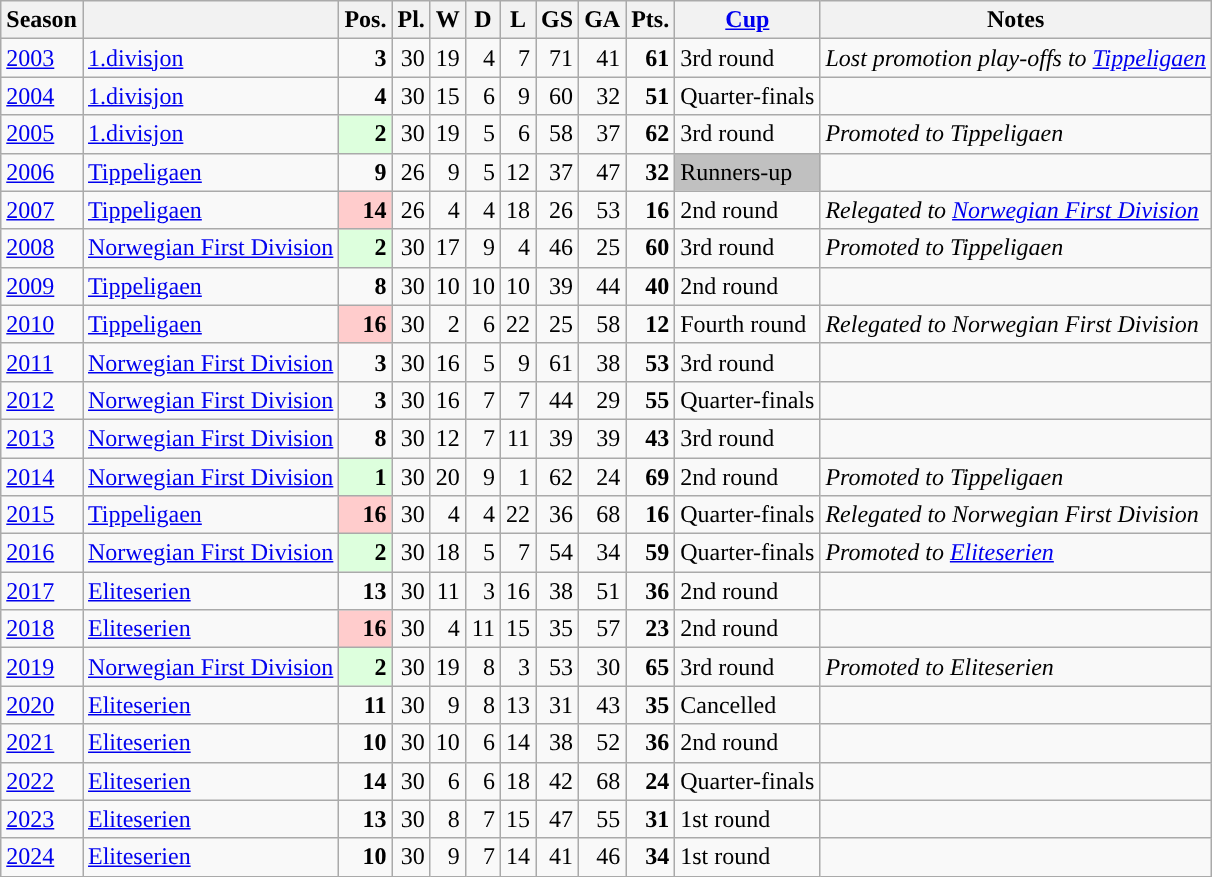<table class="wikitable">
<tr>
<th>Season</th>
<th></th>
<th>Pos.</th>
<th>Pl.</th>
<th>W</th>
<th>D</th>
<th>L</th>
<th>GS</th>
<th>GA</th>
<th>Pts.</th>
<th><a href='#'>Cup</a></th>
<th>Notes</th>
</tr>
<tr>
<td><a href='#'>2003</a></td>
<td><a href='#'>1.divisjon</a></td>
<td align=right><strong>3</strong></td>
<td align=right>30</td>
<td align=right>19</td>
<td align=right>4</td>
<td align=right>7</td>
<td align=right>71</td>
<td align=right>41</td>
<td align=right><strong>61</strong></td>
<td>3rd round</td>
<td><em>Lost promotion play-offs to <a href='#'>Tippeligaen</a></em></td>
</tr>
<tr>
<td><a href='#'>2004</a></td>
<td><a href='#'>1.divisjon</a></td>
<td align=right><strong>4</strong></td>
<td align=right>30</td>
<td align=right>15</td>
<td align=right>6</td>
<td align=right>9</td>
<td align=right>60</td>
<td align=right>32</td>
<td align=right><strong>51</strong></td>
<td>Quarter-finals</td>
<td></td>
</tr>
<tr>
<td><a href='#'>2005</a></td>
<td><a href='#'>1.divisjon</a></td>
<td align=right bgcolor=#DDFFDD> <strong>2</strong></td>
<td align=right>30</td>
<td align=right>19</td>
<td align=right>5</td>
<td align=right>6</td>
<td align=right>58</td>
<td align=right>37</td>
<td align=right><strong>62</strong></td>
<td>3rd round</td>
<td><em>Promoted to Tippeligaen</em></td>
</tr>
<tr>
<td><a href='#'>2006</a></td>
<td><a href='#'>Tippeligaen</a></td>
<td align=right><strong>9</strong></td>
<td align=right>26</td>
<td align=right>9</td>
<td align=right>5</td>
<td align=right>12</td>
<td align=right>37</td>
<td align=right>47</td>
<td align=right><strong>32</strong></td>
<td bgcolor=silver>Runners-up</td>
<td></td>
</tr>
<tr>
<td><a href='#'>2007</a></td>
<td><a href='#'>Tippeligaen</a></td>
<td align=right bgcolor="#FFCCCC"> <strong>14</strong></td>
<td align=right>26</td>
<td align=right>4</td>
<td align=right>4</td>
<td align=right>18</td>
<td align=right>26</td>
<td align=right>53</td>
<td align=right><strong>16</strong></td>
<td>2nd round</td>
<td><em>Relegated to <a href='#'>Norwegian First Division</a></em></td>
</tr>
<tr>
<td><a href='#'>2008</a></td>
<td><a href='#'>Norwegian First Division</a></td>
<td align=right bgcolor=#DDFFDD> <strong>2</strong></td>
<td align=right>30</td>
<td align=right>17</td>
<td align=right>9</td>
<td align=right>4</td>
<td align=right>46</td>
<td align=right>25</td>
<td align=right><strong>60</strong></td>
<td>3rd round</td>
<td><em>Promoted to Tippeligaen</em></td>
</tr>
<tr>
<td><a href='#'>2009</a></td>
<td><a href='#'>Tippeligaen</a></td>
<td align=right><strong>8</strong></td>
<td align=right>30</td>
<td align=right>10</td>
<td align=right>10</td>
<td align=right>10</td>
<td align=right>39</td>
<td align=right>44</td>
<td align=right><strong>40</strong></td>
<td>2nd round</td>
<td></td>
</tr>
<tr>
<td><a href='#'>2010</a></td>
<td><a href='#'>Tippeligaen</a></td>
<td align=right bgcolor="#FFCCCC"> <strong>16</strong></td>
<td align=right>30</td>
<td align=right>2</td>
<td align=right>6</td>
<td align=right>22</td>
<td align=right>25</td>
<td align=right>58</td>
<td align=right><strong>12</strong></td>
<td>Fourth round</td>
<td><em>Relegated to Norwegian First Division</em></td>
</tr>
<tr>
<td><a href='#'>2011</a></td>
<td><a href='#'>Norwegian First Division</a></td>
<td align=right><strong>3</strong></td>
<td align=right>30</td>
<td align=right>16</td>
<td align=right>5</td>
<td align=right>9</td>
<td align=right>61</td>
<td align=right>38</td>
<td align=right><strong>53</strong></td>
<td>3rd round</td>
<td></td>
</tr>
<tr>
<td><a href='#'>2012</a></td>
<td><a href='#'>Norwegian First Division</a></td>
<td align=right><strong>3</strong></td>
<td align=right>30</td>
<td align=right>16</td>
<td align=right>7</td>
<td align=right>7</td>
<td align=right>44</td>
<td align=right>29</td>
<td align=right><strong>55</strong></td>
<td>Quarter-finals</td>
<td></td>
</tr>
<tr>
<td><a href='#'>2013</a></td>
<td><a href='#'>Norwegian First Division</a></td>
<td align=right><strong>8</strong></td>
<td align=right>30</td>
<td align=right>12</td>
<td align=right>7</td>
<td align=right>11</td>
<td align=right>39</td>
<td align=right>39</td>
<td align=right><strong>43</strong></td>
<td>3rd round</td>
<td></td>
</tr>
<tr>
<td><a href='#'>2014</a></td>
<td><a href='#'>Norwegian First Division</a></td>
<td align=right bgcolor=#DDFFDD> <strong>1</strong></td>
<td align=right>30</td>
<td align=right>20</td>
<td align=right>9</td>
<td align=right>1</td>
<td align=right>62</td>
<td align=right>24</td>
<td align=right><strong>69</strong></td>
<td>2nd round</td>
<td><em>Promoted to Tippeligaen</em></td>
</tr>
<tr>
<td><a href='#'>2015</a></td>
<td><a href='#'>Tippeligaen</a></td>
<td align=right bgcolor="#FFCCCC"> <strong>16</strong></td>
<td align=right>30</td>
<td align=right>4</td>
<td align=right>4</td>
<td align=right>22</td>
<td align=right>36</td>
<td align=right>68</td>
<td align=right><strong>16</strong></td>
<td>Quarter-finals</td>
<td><em>Relegated to Norwegian First Division</em></td>
</tr>
<tr>
<td><a href='#'>2016</a></td>
<td><a href='#'>Norwegian First Division</a></td>
<td align=right bgcolor=#DDFFDD> <strong>2</strong></td>
<td align=right>30</td>
<td align=right>18</td>
<td align=right>5</td>
<td align=right>7</td>
<td align=right>54</td>
<td align=right>34</td>
<td align=right><strong>59</strong></td>
<td>Quarter-finals</td>
<td><em>Promoted to <a href='#'>Eliteserien</a></em></td>
</tr>
<tr>
<td><a href='#'>2017</a></td>
<td><a href='#'>Eliteserien</a></td>
<td align=right><strong>13</strong></td>
<td align=right>30</td>
<td align=right>11</td>
<td align=right>3</td>
<td align=right>16</td>
<td align=right>38</td>
<td align=right>51</td>
<td align=right><strong>36</strong></td>
<td>2nd round</td>
<td></td>
</tr>
<tr>
<td><a href='#'>2018</a></td>
<td><a href='#'>Eliteserien</a></td>
<td align=right bgcolor="#FFCCCC"> <strong>16</strong></td>
<td align=right>30</td>
<td align=right>4</td>
<td align=right>11</td>
<td align=right>15</td>
<td align=right>35</td>
<td align=right>57</td>
<td align=right><strong>23</strong></td>
<td>2nd round</td>
<td></td>
</tr>
<tr>
<td><a href='#'>2019</a></td>
<td><a href='#'>Norwegian First Division</a></td>
<td align=right bgcolor=#DDFFDD> <strong>2</strong></td>
<td align=right>30</td>
<td align=right>19</td>
<td align=right>8</td>
<td align=right>3</td>
<td align=right>53</td>
<td align=right>30</td>
<td align=right><strong>65</strong></td>
<td>3rd round</td>
<td><em>Promoted to Eliteserien</em></td>
</tr>
<tr>
<td><a href='#'>2020</a></td>
<td><a href='#'>Eliteserien</a></td>
<td align=right><strong>11</strong></td>
<td align=right>30</td>
<td align=right>9</td>
<td align=right>8</td>
<td align=right>13</td>
<td align=right>31</td>
<td align=right>43</td>
<td align=right><strong>35</strong></td>
<td>Cancelled</td>
<td></td>
</tr>
<tr>
<td><a href='#'>2021</a></td>
<td><a href='#'>Eliteserien</a></td>
<td align=right><strong>10</strong></td>
<td align=right>30</td>
<td align=right>10</td>
<td align=right>6</td>
<td align=right>14</td>
<td align=right>38</td>
<td align=right>52</td>
<td align=right><strong>36</strong></td>
<td>2nd round</td>
<td></td>
</tr>
<tr>
<td><a href='#'>2022</a></td>
<td><a href='#'>Eliteserien</a></td>
<td align=right><strong>14</strong></td>
<td align=right>30</td>
<td align=right>6</td>
<td align=right>6</td>
<td align=right>18</td>
<td align=right>42</td>
<td align=right>68</td>
<td align=right><strong>24</strong></td>
<td>Quarter-finals</td>
<td></td>
</tr>
<tr>
<td><a href='#'>2023</a></td>
<td><a href='#'>Eliteserien</a></td>
<td align=right><strong>13</strong></td>
<td align=right>30</td>
<td align=right>8</td>
<td align=right>7</td>
<td align=right>15</td>
<td align=right>47</td>
<td align=right>55</td>
<td align=right><strong>31</strong></td>
<td>1st round</td>
<td></td>
</tr>
<tr>
<td><a href='#'>2024</a></td>
<td><a href='#'>Eliteserien</a></td>
<td align=right><strong>10</strong></td>
<td align=right>30</td>
<td align=right>9</td>
<td align=right>7</td>
<td align=right>14</td>
<td align=right>41</td>
<td align=right>46</td>
<td align=right><strong>34</strong></td>
<td>1st round</td>
<td></td>
</tr>
</table>
